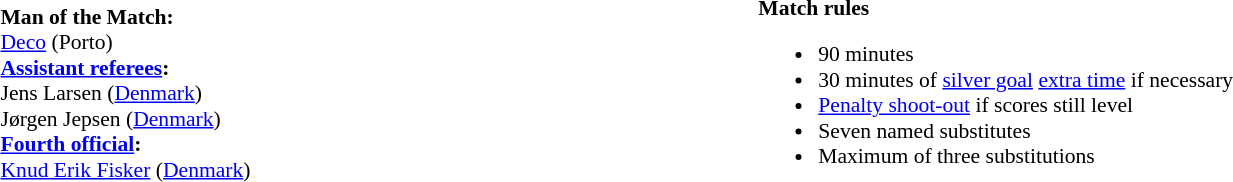<table width=100% style="font-size:90%">
<tr>
<td><br><strong>Man of the Match:</strong>
<br><a href='#'>Deco</a> (Porto)<br><strong><a href='#'>Assistant referees</a>:</strong>
<br>Jens Larsen (<a href='#'>Denmark</a>)
<br>Jørgen Jepsen (<a href='#'>Denmark</a>)
<br><strong><a href='#'>Fourth official</a>:</strong>
<br><a href='#'>Knud Erik Fisker</a> (<a href='#'>Denmark</a>)</td>
<td style="width:60%;vertical-align:top"><br><strong>Match rules</strong><ul><li>90 minutes</li><li>30 minutes of <a href='#'>silver goal</a> <a href='#'>extra time</a> if necessary</li><li><a href='#'>Penalty shoot-out</a> if scores still level</li><li>Seven named substitutes</li><li>Maximum of three substitutions</li></ul></td>
</tr>
</table>
